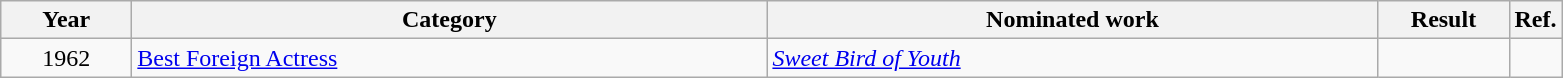<table class=wikitable>
<tr>
<th scope="col" style="width:5em;">Year</th>
<th scope="col" style="width:26em;">Category</th>
<th scope="col" style="width:25em;">Nominated work</th>
<th scope="col" style="width:5em;">Result</th>
<th>Ref.</th>
</tr>
<tr>
<td style="text-align:center;">1962</td>
<td><a href='#'>Best Foreign Actress</a></td>
<td><em><a href='#'>Sweet Bird of Youth</a></em></td>
<td></td>
<td align=center></td>
</tr>
</table>
